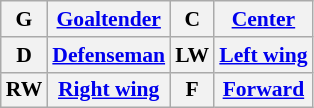<table class="wikitable" style="font-size:90%;">
<tr>
<th>G</th>
<th><a href='#'>Goaltender</a></th>
<th>C</th>
<th><a href='#'>Center</a></th>
</tr>
<tr>
<th>D</th>
<th><a href='#'>Defenseman</a></th>
<th>LW</th>
<th><a href='#'>Left wing</a></th>
</tr>
<tr>
<th>RW</th>
<th><a href='#'>Right wing</a></th>
<th>F</th>
<th><a href='#'>Forward</a></th>
</tr>
</table>
